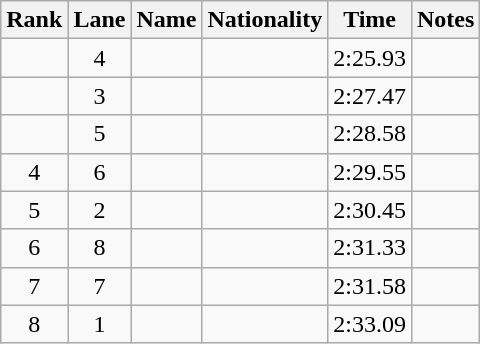<table class="wikitable sortable" style="text-align:center">
<tr>
<th>Rank</th>
<th>Lane</th>
<th>Name</th>
<th>Nationality</th>
<th>Time</th>
<th>Notes</th>
</tr>
<tr>
<td></td>
<td>4</td>
<td align=left></td>
<td align=left></td>
<td>2:25.93</td>
<td></td>
</tr>
<tr>
<td></td>
<td>3</td>
<td align=left></td>
<td align=left></td>
<td>2:27.47</td>
<td></td>
</tr>
<tr>
<td></td>
<td>5</td>
<td align=left></td>
<td align=left></td>
<td>2:28.58</td>
<td></td>
</tr>
<tr>
<td>4</td>
<td>6</td>
<td align=left></td>
<td align=left></td>
<td>2:29.55</td>
<td></td>
</tr>
<tr>
<td>5</td>
<td>2</td>
<td align=left></td>
<td align=left></td>
<td>2:30.45</td>
<td></td>
</tr>
<tr>
<td>6</td>
<td>8</td>
<td align=left></td>
<td align=left></td>
<td>2:31.33</td>
<td></td>
</tr>
<tr>
<td>7</td>
<td>7</td>
<td align=left></td>
<td align=left></td>
<td>2:31.58</td>
<td></td>
</tr>
<tr>
<td>8</td>
<td>1</td>
<td align=left></td>
<td align=left></td>
<td>2:33.09</td>
<td></td>
</tr>
</table>
